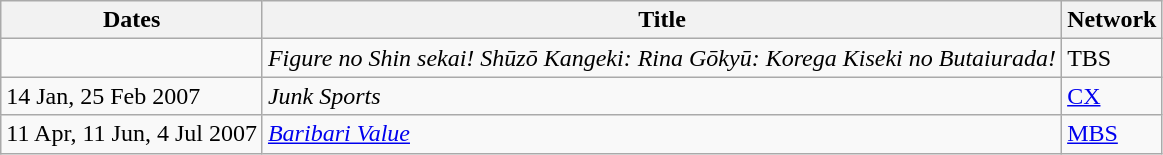<table class="wikitable">
<tr>
<th>Dates</th>
<th>Title</th>
<th>Network</th>
</tr>
<tr>
<td></td>
<td><em>Figure no Shin sekai! Shūzō Kangeki: Rina Gōkyū: Korega Kiseki no Butaiurada!</em></td>
<td>TBS</td>
</tr>
<tr>
<td>14 Jan, 25 Feb 2007</td>
<td><em>Junk Sports</em></td>
<td><a href='#'>CX</a></td>
</tr>
<tr>
<td>11 Apr, 11 Jun, 4 Jul 2007</td>
<td><em><a href='#'>Baribari Value</a></em></td>
<td><a href='#'>MBS</a></td>
</tr>
</table>
